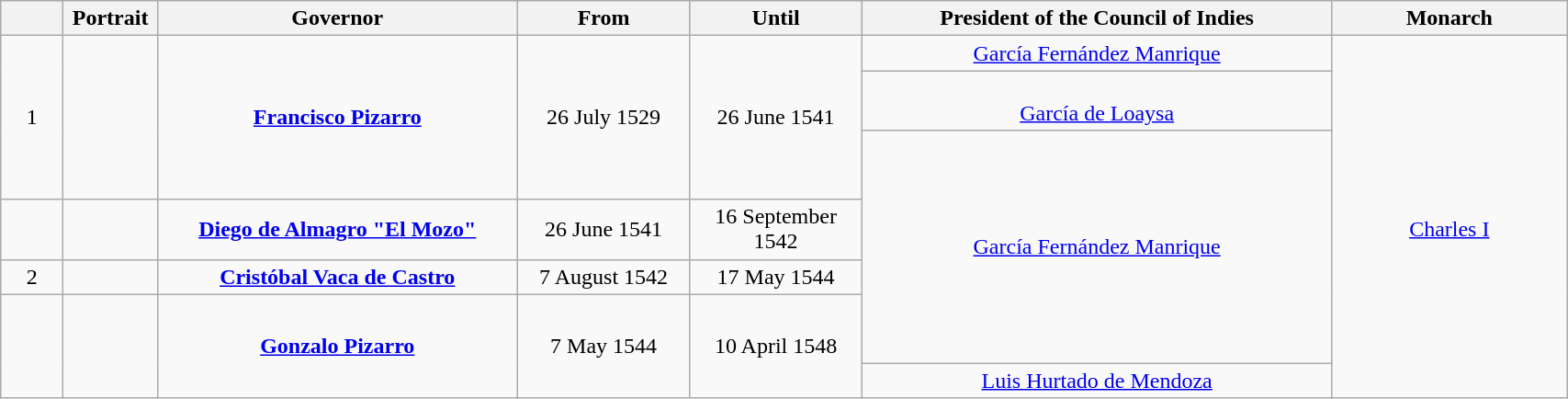<table class="wikitable" style="text-align:center; width:90%;">
<tr>
<th width=4%></th>
<th width=6%>Portrait</th>
<th width=23%>Governor</th>
<th width=11%>From</th>
<th width=11%>Until</th>
<th>President of the Council of Indies</th>
<th width="15%">Monarch</th>
</tr>
<tr>
<td rowspan="3">1</td>
<td rowspan="3"></td>
<td rowspan="3"><strong><a href='#'>Francisco Pizarro</a></strong></td>
<td rowspan="3">26 July 1529</td>
<td rowspan="3">26 June 1541</td>
<td><a href='#'>García Fernández Manrique</a></td>
<td rowspan="7"><br><a href='#'>Charles I</a></td>
</tr>
<tr>
<td><br><a href='#'>García de Loaysa</a></td>
</tr>
<tr style="height:50px;">
<td rowspan="4"><a href='#'>García Fernández Manrique</a></td>
</tr>
<tr>
<td></td>
<td></td>
<td><strong><a href='#'>Diego de Almagro "El Mozo"</a></strong></td>
<td>26 June 1541</td>
<td>16 September 1542</td>
</tr>
<tr>
<td>2</td>
<td></td>
<td><strong><a href='#'>Cristóbal Vaca de Castro</a></strong></td>
<td>7 August 1542</td>
<td>17 May 1544</td>
</tr>
<tr style="height:50px;">
<td rowspan="2"></td>
<td rowspan="2"></td>
<td rowspan="2"><strong><a href='#'>Gonzalo Pizarro</a></strong><br></td>
<td rowspan="2">7 May 1544</td>
<td rowspan="2">10 April 1548</td>
</tr>
<tr>
<td><a href='#'>Luis Hurtado de Mendoza</a></td>
</tr>
</table>
